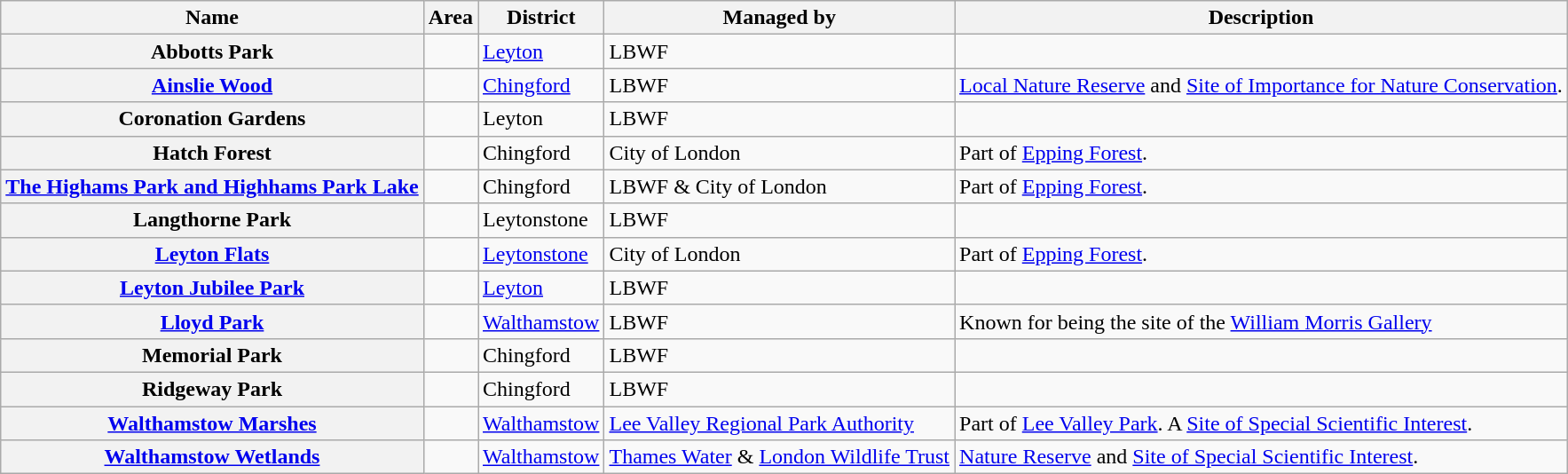<table class="wikitable sortable" style="empty-cells:show;">
<tr>
<th>Name</th>
<th>Area</th>
<th>District</th>
<th>Managed by</th>
<th>Description</th>
</tr>
<tr>
<th>Abbotts Park</th>
<td></td>
<td><a href='#'>Leyton</a></td>
<td>LBWF</td>
<td></td>
</tr>
<tr>
<th><a href='#'>Ainslie Wood</a></th>
<td></td>
<td><a href='#'>Chingford</a></td>
<td>LBWF</td>
<td><a href='#'>Local Nature Reserve</a> and <a href='#'>Site of Importance for Nature Conservation</a>.</td>
</tr>
<tr>
<th>Coronation Gardens</th>
<td></td>
<td>Leyton</td>
<td>LBWF</td>
<td></td>
</tr>
<tr>
<th>Hatch Forest</th>
<td></td>
<td>Chingford</td>
<td>City of London</td>
<td>Part of <a href='#'>Epping Forest</a>.</td>
</tr>
<tr>
<th><a href='#'>The Highams Park and Highhams Park Lake</a></th>
<td></td>
<td>Chingford</td>
<td>LBWF & City of London</td>
<td>Part of <a href='#'>Epping Forest</a>.</td>
</tr>
<tr>
<th>Langthorne Park</th>
<td></td>
<td>Leytonstone</td>
<td>LBWF</td>
<td></td>
</tr>
<tr>
<th><a href='#'>Leyton Flats</a></th>
<td></td>
<td><a href='#'>Leytonstone</a></td>
<td>City of London</td>
<td>Part of <a href='#'>Epping Forest</a>.</td>
</tr>
<tr>
<th><a href='#'>Leyton Jubilee Park</a></th>
<td></td>
<td><a href='#'>Leyton</a></td>
<td>LBWF</td>
<td></td>
</tr>
<tr>
<th><a href='#'>Lloyd Park</a></th>
<td></td>
<td><a href='#'>Walthamstow</a></td>
<td>LBWF</td>
<td>Known for being the site of the <a href='#'>William Morris Gallery</a></td>
</tr>
<tr>
<th>Memorial Park</th>
<td></td>
<td>Chingford</td>
<td>LBWF</td>
<td></td>
</tr>
<tr>
<th>Ridgeway Park</th>
<td></td>
<td>Chingford</td>
<td>LBWF</td>
<td></td>
</tr>
<tr>
<th><a href='#'>Walthamstow Marshes</a></th>
<td></td>
<td><a href='#'>Walthamstow</a></td>
<td><a href='#'>Lee Valley Regional Park Authority</a></td>
<td>Part of <a href='#'>Lee Valley Park</a>. A <a href='#'>Site of Special Scientific Interest</a>.</td>
</tr>
<tr>
<th><a href='#'>Walthamstow Wetlands</a></th>
<td></td>
<td><a href='#'>Walthamstow</a></td>
<td><a href='#'>Thames Water</a> & <a href='#'>London Wildlife Trust</a></td>
<td><a href='#'>Nature Reserve</a> and <a href='#'>Site of Special Scientific Interest</a>.</td>
</tr>
</table>
